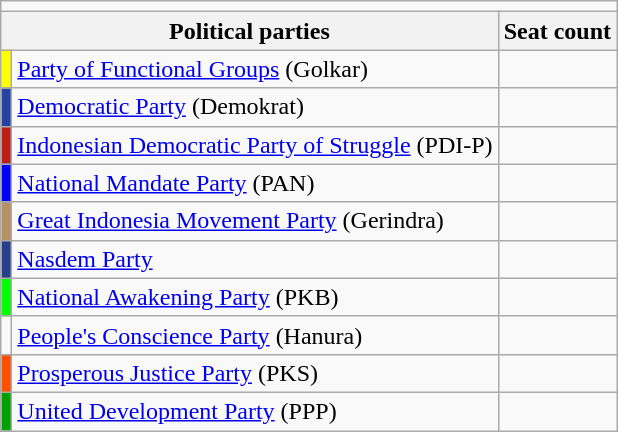<table class="wikitable">
<tr>
<td colspan="4"></td>
</tr>
<tr>
<th colspan="2">Political parties</th>
<th>Seat count</th>
</tr>
<tr>
<td bgcolor=#FFFF00></td>
<td><a href='#'>Party of Functional Groups</a> (Golkar)</td>
<td></td>
</tr>
<tr>
<td bgcolor=#2643A3></td>
<td><a href='#'>Democratic Party</a> (Demokrat)</td>
<td></td>
</tr>
<tr>
<td bgcolor=#BD2016></td>
<td><a href='#'>Indonesian Democratic Party of Struggle</a> (PDI-P)</td>
<td></td>
</tr>
<tr>
<td bgcolor=#0000FF></td>
<td><a href='#'>National Mandate Party</a> (PAN)</td>
<td></td>
</tr>
<tr>
<td bgcolor=#B79164></td>
<td><a href='#'>Great Indonesia Movement Party</a> (Gerindra)</td>
<td></td>
</tr>
<tr>
<td bgcolor=#27408B></td>
<td><a href='#'>Nasdem Party</a></td>
<td></td>
</tr>
<tr>
<td bgcolor=#00FF00></td>
<td><a href='#'>National Awakening Party</a> (PKB)</td>
<td></td>
</tr>
<tr>
<td bgcolor=></td>
<td><a href='#'>People's Conscience Party</a> (Hanura)</td>
<td></td>
</tr>
<tr>
<td bgcolor=#FF4F00></td>
<td><a href='#'>Prosperous Justice Party</a> (PKS)</td>
<td></td>
</tr>
<tr>
<td bgcolor=#00A100></td>
<td><a href='#'>United Development Party</a> (PPP)</td>
<td></td>
</tr>
</table>
